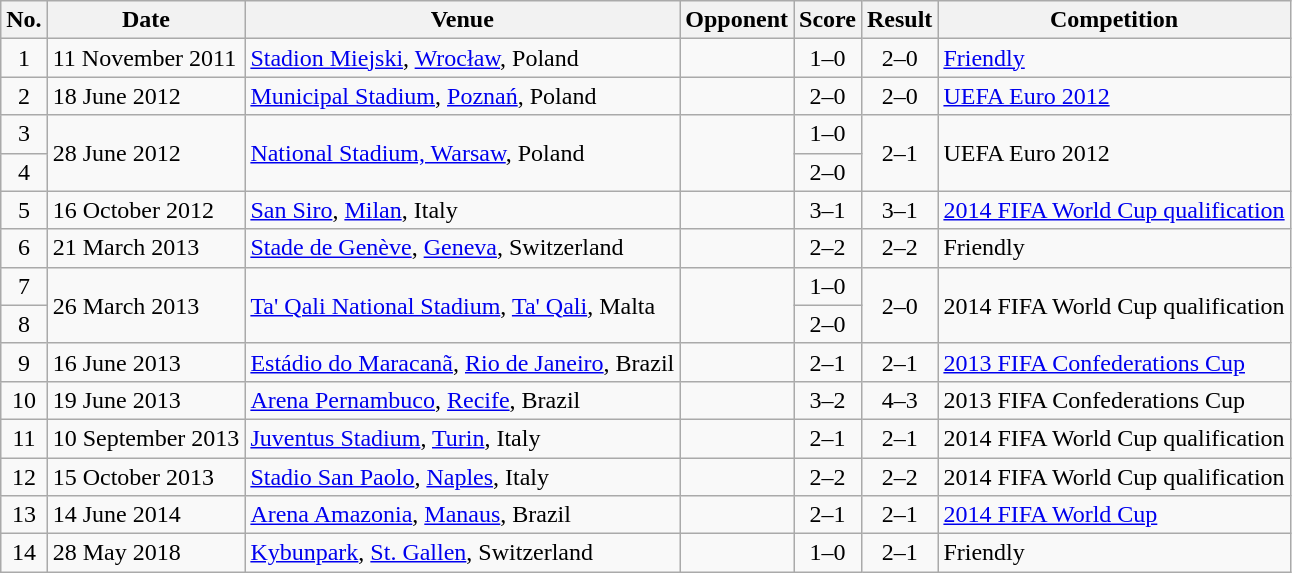<table class="wikitable sortable">
<tr>
<th scope="col">No.</th>
<th scope="col">Date</th>
<th scope="col">Venue</th>
<th scope="col">Opponent</th>
<th scope="col">Score</th>
<th scope="col">Result</th>
<th scope="col">Competition</th>
</tr>
<tr>
<td align="center">1</td>
<td>11 November 2011</td>
<td><a href='#'>Stadion Miejski</a>, <a href='#'>Wrocław</a>, Poland</td>
<td></td>
<td align="center">1–0</td>
<td align="center">2–0</td>
<td><a href='#'>Friendly</a></td>
</tr>
<tr>
<td align="center">2</td>
<td>18 June 2012</td>
<td><a href='#'>Municipal Stadium</a>, <a href='#'>Poznań</a>, Poland</td>
<td></td>
<td align="center">2–0</td>
<td align="center">2–0</td>
<td><a href='#'>UEFA Euro 2012</a></td>
</tr>
<tr>
<td align="center">3</td>
<td rowspan="2">28 June 2012</td>
<td rowspan="2"><a href='#'>National Stadium, Warsaw</a>, Poland</td>
<td rowspan="2"></td>
<td align="center">1–0</td>
<td rowspan="2" align="center">2–1</td>
<td rowspan="2">UEFA Euro 2012</td>
</tr>
<tr>
<td align="center">4</td>
<td align="center">2–0</td>
</tr>
<tr>
<td align="center">5</td>
<td>16 October 2012</td>
<td><a href='#'>San Siro</a>, <a href='#'>Milan</a>, Italy</td>
<td></td>
<td align="center">3–1</td>
<td align="center">3–1</td>
<td><a href='#'>2014 FIFA World Cup qualification</a></td>
</tr>
<tr>
<td align="center">6</td>
<td>21 March 2013</td>
<td><a href='#'>Stade de Genève</a>, <a href='#'>Geneva</a>, Switzerland</td>
<td></td>
<td align="center">2–2</td>
<td align="center">2–2</td>
<td>Friendly</td>
</tr>
<tr>
<td align="center">7</td>
<td rowspan="2">26 March 2013</td>
<td rowspan="2"><a href='#'>Ta' Qali National Stadium</a>, <a href='#'>Ta' Qali</a>, Malta</td>
<td rowspan="2"></td>
<td align="center">1–0</td>
<td rowspan="2" align="center">2–0</td>
<td rowspan="2">2014 FIFA World Cup qualification</td>
</tr>
<tr>
<td align="center">8</td>
<td align="center">2–0</td>
</tr>
<tr>
<td align="center">9</td>
<td>16 June 2013</td>
<td><a href='#'>Estádio do Maracanã</a>, <a href='#'>Rio de Janeiro</a>, Brazil</td>
<td></td>
<td align="center">2–1</td>
<td align="center">2–1</td>
<td><a href='#'>2013 FIFA Confederations Cup</a></td>
</tr>
<tr>
<td align="center">10</td>
<td>19 June 2013</td>
<td><a href='#'>Arena Pernambuco</a>, <a href='#'>Recife</a>, Brazil</td>
<td></td>
<td align="center">3–2</td>
<td align="center">4–3</td>
<td>2013 FIFA Confederations Cup</td>
</tr>
<tr>
<td align="center">11</td>
<td>10 September 2013</td>
<td><a href='#'>Juventus Stadium</a>, <a href='#'>Turin</a>, Italy</td>
<td></td>
<td align="center">2–1</td>
<td align="center">2–1</td>
<td>2014 FIFA World Cup qualification</td>
</tr>
<tr>
<td align="center">12</td>
<td>15 October 2013</td>
<td><a href='#'>Stadio San Paolo</a>, <a href='#'>Naples</a>, Italy</td>
<td></td>
<td align="center">2–2</td>
<td align="center">2–2</td>
<td>2014 FIFA World Cup qualification</td>
</tr>
<tr>
<td align="center">13</td>
<td>14 June 2014</td>
<td><a href='#'>Arena Amazonia</a>, <a href='#'>Manaus</a>, Brazil</td>
<td></td>
<td align="center">2–1</td>
<td align="center">2–1</td>
<td><a href='#'>2014 FIFA World Cup</a></td>
</tr>
<tr>
<td align="center">14</td>
<td>28 May 2018</td>
<td><a href='#'>Kybunpark</a>, <a href='#'>St. Gallen</a>, Switzerland</td>
<td></td>
<td align="center">1–0</td>
<td align="center">2–1</td>
<td>Friendly</td>
</tr>
</table>
